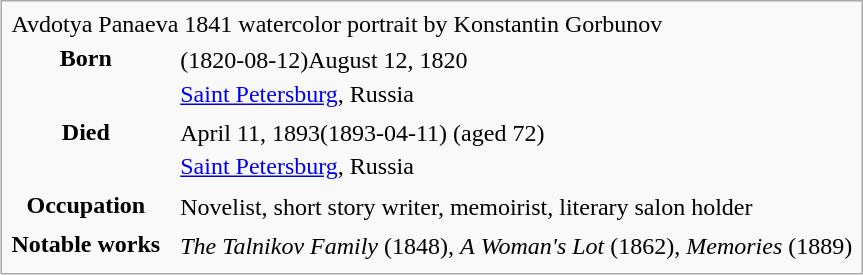<table class="infobox vcard">
<tr>
<td colspan="2" class="infobox-image"><div>Avdotya Panaeva 1841 watercolor portrait by Konstantin Gorbunov</div></td>
</tr>
<tr>
<th class="infobox-label" scope="row" style="line-height:1.2em; padding-right:0.65em;">Born</th>
<td class="infobox-data" style="line-height:1.4em;"><span>(<span>1820-08-12</span>)</span>August 12, 1820<br><a href='#'>Saint Petersburg</a>, Russia</td>
</tr>
<tr>
<th class="infobox-label" scope="row" style="line-height:1.2em; padding-right:0.65em;">Died</th>
<td class="infobox-data" style="line-height:1.4em;">April 11, 1893<span>(1893-04-11)</span> (aged 72)<br><a href='#'>Saint Petersburg</a>, Russia</td>
</tr>
<tr>
<th class="infobox-label" scope="row" style="line-height:1.2em; padding-right:0.65em;">Occupation</th>
<td class="infobox-data role" style="line-height:1.4em;">Novelist, short story writer, memoirist, literary salon holder</td>
</tr>
<tr>
<th class="infobox-label" scope="row" style="line-height:1.2em; padding-right:0.65em;">Notable works</th>
<td class="infobox-data" style="line-height:1.4em;"><em>The Talnikov Family</em> (1848), <em>A</em> <em>Woman's Lot</em> (1862), <em>Memories</em> (1889)</td>
</tr>
</table>
